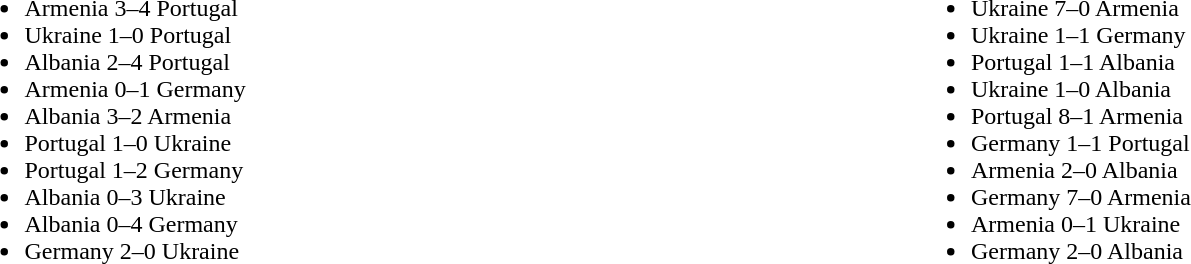<table width=100%>
<tr>
<td valign="middle" align=left width=50%><br><ul><li>Armenia 3–4 Portugal</li><li>Ukraine 1–0 Portugal</li><li>Albania 2–4 Portugal</li><li>Armenia 0–1 Germany</li><li>Albania 3–2 Armenia</li><li>Portugal 1–0 Ukraine</li><li>Portugal 1–2 Germany</li><li>Albania 0–3 Ukraine</li><li>Albania 0–4 Germany</li><li>Germany 2–0 Ukraine</li></ul></td>
<td valign="middle" align=left width=50%><br><ul><li>Ukraine 7–0 Armenia</li><li>Ukraine 1–1 Germany</li><li>Portugal 1–1 Albania</li><li>Ukraine 1–0 Albania</li><li>Portugal 8–1 Armenia</li><li>Germany 1–1 Portugal</li><li>Armenia 2–0 Albania</li><li>Germany 7–0 Armenia</li><li>Armenia 0–1 Ukraine</li><li>Germany 2–0 Albania</li></ul></td>
</tr>
</table>
